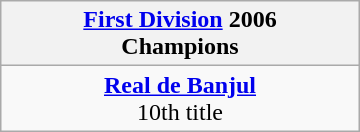<table class="wikitable" style="margin: 0 auto; width: 240px;">
<tr>
<th><a href='#'>First Division</a> 2006<br>Champions</th>
</tr>
<tr>
<td align=center><strong><a href='#'>Real de Banjul</a></strong><br>10th title</td>
</tr>
</table>
